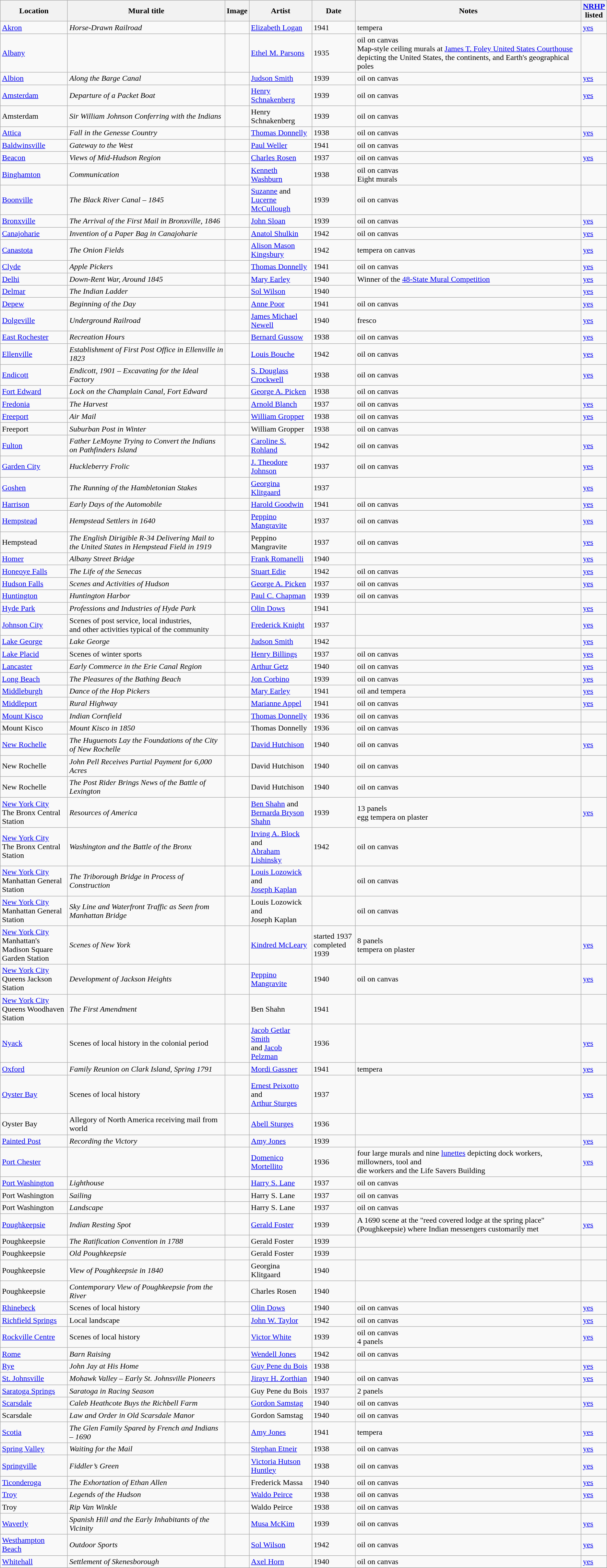<table class="wikitable sortable">
<tr>
<th>Location</th>
<th>Mural title</th>
<th>Image</th>
<th>Artist</th>
<th>Date</th>
<th>Notes</th>
<th><a href='#'>NRHP</a><br>listed</th>
</tr>
<tr>
<td><a href='#'>Akron</a></td>
<td><em>Horse-Drawn Railroad</em></td>
<td></td>
<td><a href='#'>Elizabeth Logan</a></td>
<td>1941</td>
<td>tempera</td>
<td><a href='#'>yes</a></td>
</tr>
<tr>
<td><a href='#'>Albany</a></td>
<td></td>
<td></td>
<td><a href='#'>Ethel M. Parsons</a></td>
<td>1935</td>
<td>oil on canvas<br>Map-style ceiling murals at <a href='#'>James T. Foley United States Courthouse</a> depicting the United States, the continents, and Earth's geographical poles</td>
<td></td>
</tr>
<tr>
<td><a href='#'>Albion</a></td>
<td><em>Along the Barge Canal</em></td>
<td></td>
<td><a href='#'>Judson Smith</a></td>
<td>1939</td>
<td>oil on canvas</td>
<td><a href='#'>yes</a></td>
</tr>
<tr>
<td><a href='#'>Amsterdam</a></td>
<td><em>Departure of a Packet Boat</em></td>
<td></td>
<td><a href='#'>Henry Schnakenberg</a></td>
<td>1939</td>
<td>oil on canvas</td>
<td><a href='#'>yes</a></td>
</tr>
<tr>
<td>Amsterdam</td>
<td><em>Sir William Johnson Conferring with the Indians</em></td>
<td></td>
<td>Henry Schnakenberg</td>
<td>1939</td>
<td>oil on canvas</td>
<td></td>
</tr>
<tr>
<td><a href='#'>Attica</a></td>
<td><em>Fall in the Genesse Country</em></td>
<td></td>
<td><a href='#'>Thomas Donnelly</a></td>
<td>1938</td>
<td>oil on canvas</td>
<td><a href='#'>yes</a></td>
</tr>
<tr>
<td><a href='#'>Baldwinsville</a></td>
<td><em>Gateway to the West</em></td>
<td></td>
<td><a href='#'>Paul Weller</a></td>
<td>1941</td>
<td>oil on canvas</td>
<td></td>
</tr>
<tr>
<td><a href='#'>Beacon</a></td>
<td><em>Views of Mid-Hudson Region</em></td>
<td></td>
<td><a href='#'>Charles Rosen</a></td>
<td>1937</td>
<td>oil on canvas</td>
<td><a href='#'>yes</a></td>
</tr>
<tr>
<td><a href='#'>Binghamton</a></td>
<td><em>Communication</em></td>
<td></td>
<td><a href='#'>Kenneth Washburn</a></td>
<td>1938</td>
<td>oil on canvas<br>Eight murals</td>
<td></td>
</tr>
<tr>
<td><a href='#'>Boonville</a></td>
<td><em>The Black River Canal – 1845 </em></td>
<td></td>
<td><a href='#'>Suzanne</a> and <br> <a href='#'>Lucerne McCullough</a></td>
<td>1939</td>
<td>oil on canvas</td>
<td></td>
</tr>
<tr>
<td><a href='#'>Bronxville</a></td>
<td><em>The Arrival of the First Mail in Bronxville, 1846</em></td>
<td></td>
<td><a href='#'>John Sloan</a></td>
<td>1939</td>
<td>oil on canvas</td>
<td><a href='#'>yes</a></td>
</tr>
<tr>
<td><a href='#'>Canajoharie</a></td>
<td><em>Invention of a Paper Bag in Canajoharie</em></td>
<td></td>
<td><a href='#'>Anatol Shulkin</a></td>
<td>1942</td>
<td>oil on canvas</td>
<td><a href='#'>yes</a></td>
</tr>
<tr>
<td><a href='#'>Canastota</a></td>
<td><em>The Onion Fields</em></td>
<td></td>
<td><a href='#'>Alison Mason Kingsbury</a></td>
<td>1942</td>
<td>tempera on canvas</td>
<td><a href='#'>yes</a></td>
</tr>
<tr>
<td><a href='#'>Clyde</a></td>
<td><em>Apple Pickers</em></td>
<td></td>
<td><a href='#'>Thomas Donnelly</a></td>
<td>1941</td>
<td>oil on canvas</td>
<td><a href='#'>yes</a></td>
</tr>
<tr>
<td><a href='#'>Delhi</a></td>
<td><em>Down-Rent War, Around 1845</em></td>
<td></td>
<td><a href='#'>Mary Earley</a></td>
<td>1940</td>
<td>Winner of the <a href='#'>48-State Mural Competition</a></td>
<td><a href='#'>yes</a></td>
</tr>
<tr>
<td><a href='#'>Delmar</a></td>
<td><em>The Indian Ladder</em></td>
<td></td>
<td><a href='#'>Sol Wilson</a></td>
<td>1940</td>
<td></td>
<td><a href='#'>yes</a></td>
</tr>
<tr>
<td><a href='#'>Depew</a></td>
<td><em>Beginning of the Day</em></td>
<td></td>
<td><a href='#'>Anne Poor</a></td>
<td>1941</td>
<td>oil on canvas</td>
<td><a href='#'>yes</a></td>
</tr>
<tr>
<td><a href='#'>Dolgeville</a></td>
<td><em>Underground Railroad</em></td>
<td></td>
<td><a href='#'>James Michael Newell</a></td>
<td>1940</td>
<td>fresco</td>
<td><a href='#'>yes</a></td>
</tr>
<tr>
<td><a href='#'>East Rochester</a></td>
<td><em>Recreation Hours</em></td>
<td></td>
<td><a href='#'>Bernard Gussow</a></td>
<td>1938</td>
<td>oil on canvas</td>
<td><a href='#'>yes</a></td>
</tr>
<tr>
<td><a href='#'>Ellenville</a></td>
<td><em>Establishment of First Post Office in Ellenville in 1823</em></td>
<td></td>
<td><a href='#'>Louis Bouche</a></td>
<td>1942</td>
<td>oil on canvas</td>
<td><a href='#'>yes</a></td>
</tr>
<tr>
<td><a href='#'>Endicott</a></td>
<td><em>Endicott, 1901 – Excavating for the Ideal Factory</em></td>
<td></td>
<td><a href='#'>S. Douglass Crockwell</a></td>
<td>1938</td>
<td>oil on canvas</td>
<td><a href='#'>yes</a></td>
</tr>
<tr>
<td><a href='#'>Fort Edward</a></td>
<td><em>Lock on the Champlain Canal, Fort Edward</em></td>
<td></td>
<td><a href='#'>George A. Picken</a></td>
<td>1938</td>
<td>oil on canvas</td>
<td></td>
</tr>
<tr>
<td><a href='#'>Fredonia</a></td>
<td><em>The Harvest</em></td>
<td></td>
<td><a href='#'>Arnold Blanch</a></td>
<td>1937</td>
<td>oil on canvas</td>
<td><a href='#'>yes</a></td>
</tr>
<tr>
<td><a href='#'>Freeport</a></td>
<td><em>Air Mail</em></td>
<td></td>
<td><a href='#'>William Gropper</a></td>
<td>1938</td>
<td>oil on canvas</td>
<td><a href='#'>yes</a></td>
</tr>
<tr>
<td>Freeport</td>
<td><em>Suburban Post in Winter</em></td>
<td></td>
<td>William Gropper</td>
<td>1938</td>
<td>oil on canvas</td>
<td></td>
</tr>
<tr>
<td><a href='#'>Fulton</a></td>
<td><em>Father LeMoyne Trying to Convert the Indians on Pathfinders Island</em></td>
<td></td>
<td><a href='#'>Caroline S. Rohland</a></td>
<td>1942</td>
<td>oil on canvas</td>
<td><a href='#'>yes</a></td>
</tr>
<tr>
<td><a href='#'>Garden City</a></td>
<td><em>Huckleberry Frolic</em></td>
<td></td>
<td><a href='#'>J. Theodore Johnson</a></td>
<td>1937</td>
<td>oil on canvas</td>
<td><a href='#'>yes</a></td>
</tr>
<tr>
<td><a href='#'>Goshen</a></td>
<td><em>The Running of the Hambletonian Stakes</em></td>
<td></td>
<td><a href='#'>Georgina Klitgaard</a></td>
<td>1937</td>
<td></td>
<td><a href='#'>yes</a></td>
</tr>
<tr>
<td><a href='#'>Harrison</a></td>
<td><em>Early Days of the Automobile</em></td>
<td></td>
<td><a href='#'>Harold Goodwin</a></td>
<td>1941</td>
<td>oil on canvas</td>
<td><a href='#'>yes</a></td>
</tr>
<tr>
<td><a href='#'>Hempstead</a></td>
<td><em>Hempstead Settlers in 1640</em></td>
<td></td>
<td><a href='#'>Peppino Mangravite</a></td>
<td>1937</td>
<td>oil on canvas</td>
<td><a href='#'>yes</a></td>
</tr>
<tr>
<td>Hempstead</td>
<td><em>The English Dirigible R-34 Delivering Mail to the United States in Hempstead Field in 1919</em></td>
<td></td>
<td>Peppino Mangravite</td>
<td>1937</td>
<td>oil on canvas</td>
<td><a href='#'>yes</a></td>
</tr>
<tr>
<td><a href='#'>Homer</a></td>
<td><em>Albany Street Bridge</em></td>
<td></td>
<td><a href='#'>Frank Romanelli</a></td>
<td>1940</td>
<td></td>
<td><a href='#'>yes</a></td>
</tr>
<tr>
<td><a href='#'>Honeoye Falls</a></td>
<td><em>The Life of the Senecas</em></td>
<td></td>
<td><a href='#'>Stuart Edie</a></td>
<td>1942</td>
<td>oil on canvas</td>
<td><a href='#'>yes</a></td>
</tr>
<tr>
<td><a href='#'>Hudson Falls</a></td>
<td><em>Scenes and Activities of Hudson</em></td>
<td></td>
<td><a href='#'>George A. Picken</a></td>
<td>1937</td>
<td>oil on canvas</td>
<td><a href='#'>yes</a></td>
</tr>
<tr>
<td><a href='#'>Huntington</a></td>
<td><em>Huntington Harbor</em></td>
<td></td>
<td><a href='#'>Paul C. Chapman</a></td>
<td>1939</td>
<td>oil on canvas</td>
<td></td>
</tr>
<tr>
<td><a href='#'>Hyde Park</a></td>
<td><em>Professions and Industries of Hyde Park</em></td>
<td></td>
<td><a href='#'>Olin Dows</a></td>
<td>1941</td>
<td></td>
<td><a href='#'>yes</a></td>
</tr>
<tr>
<td><a href='#'>Johnson City</a></td>
<td>Scenes of post service, local industries,<br> and other activities typical of the community</td>
<td></td>
<td><a href='#'>Frederick Knight</a></td>
<td>1937</td>
<td></td>
<td><a href='#'>yes</a></td>
</tr>
<tr>
<td><a href='#'>Lake George</a></td>
<td><em>Lake George</em></td>
<td></td>
<td><a href='#'>Judson Smith</a></td>
<td>1942</td>
<td></td>
<td><a href='#'>yes</a></td>
</tr>
<tr>
<td><a href='#'>Lake Placid</a></td>
<td>Scenes of winter sports</td>
<td></td>
<td><a href='#'>Henry Billings</a></td>
<td>1937</td>
<td>oil on canvas</td>
<td><a href='#'>yes</a></td>
</tr>
<tr>
<td><a href='#'>Lancaster</a></td>
<td><em>Early Commerce in the Erie Canal Region</em></td>
<td></td>
<td><a href='#'>Arthur Getz</a></td>
<td>1940</td>
<td>oil on canvas</td>
<td><a href='#'>yes</a></td>
</tr>
<tr>
<td><a href='#'>Long Beach</a></td>
<td><em>The Pleasures of the Bathing Beach</em></td>
<td></td>
<td><a href='#'>Jon Corbino</a></td>
<td>1939</td>
<td>oil on canvas</td>
<td><a href='#'>yes</a></td>
</tr>
<tr>
<td><a href='#'>Middleburgh</a></td>
<td><em>Dance of the Hop Pickers</em></td>
<td></td>
<td><a href='#'>Mary Earley</a></td>
<td>1941</td>
<td>oil and tempera</td>
<td><a href='#'>yes</a></td>
</tr>
<tr>
<td><a href='#'>Middleport</a></td>
<td><em>Rural Highway</em></td>
<td></td>
<td><a href='#'>Marianne Appel</a></td>
<td>1941</td>
<td>oil on canvas</td>
<td><a href='#'>yes</a></td>
</tr>
<tr>
<td><a href='#'>Mount Kisco</a></td>
<td><em>Indian Cornfield</em></td>
<td></td>
<td><a href='#'>Thomas Donnelly</a></td>
<td>1936</td>
<td>oil on canvas</td>
<td></td>
</tr>
<tr>
<td>Mount Kisco</td>
<td><em>Mount Kisco in 1850</em></td>
<td></td>
<td>Thomas Donnelly</td>
<td>1936</td>
<td>oil on canvas</td>
<td></td>
</tr>
<tr>
<td><a href='#'>New Rochelle</a></td>
<td><em>The Huguenots Lay the Foundations of the City of New Rochelle</em></td>
<td></td>
<td><a href='#'>David Hutchison</a></td>
<td>1940</td>
<td>oil on canvas</td>
<td><a href='#'>yes</a></td>
</tr>
<tr>
<td>New Rochelle</td>
<td><em>John Pell Receives Partial Payment for 6,000 Acres</em></td>
<td></td>
<td>David Hutchison</td>
<td>1940</td>
<td>oil on canvas</td>
<td></td>
</tr>
<tr>
<td>New Rochelle</td>
<td><em>The Post Rider Brings News of the Battle of Lexington</em></td>
<td></td>
<td>David Hutchison</td>
<td>1940</td>
<td>oil on canvas</td>
<td></td>
</tr>
<tr>
<td><a href='#'>New York City</a><br> The Bronx Central<br>Station</td>
<td><em>Resources of America</em></td>
<td></td>
<td><a href='#'>Ben Shahn</a> and <br> <a href='#'>Bernarda Bryson Shahn</a></td>
<td>1939</td>
<td>13 panels <br>egg tempera on plaster</td>
<td><a href='#'>yes</a></td>
</tr>
<tr>
<td><a href='#'>New York City</a><br> The Bronx Central<br>Station</td>
<td><em>Washington and the Battle of the Bronx</em></td>
<td></td>
<td><a href='#'>Irving A. Block</a> and<br><a href='#'>Abraham Lishinsky</a></td>
<td>1942</td>
<td>oil on canvas</td>
<td></td>
</tr>
<tr>
<td><a href='#'>New York City</a><br>Manhattan General <br>Station</td>
<td><em>The Triborough Bridge in Process of Construction</em></td>
<td></td>
<td><a href='#'>Louis Lozowick</a> and <br><a href='#'>Joseph Kaplan</a></td>
<td></td>
<td>oil on canvas</td>
<td></td>
</tr>
<tr>
<td><a href='#'>New York City</a><br>Manhattan General <br>Station</td>
<td><em>Sky Line and Waterfront Traffic as Seen from Manhattan Bridge</em></td>
<td></td>
<td>Louis Lozowick and <br>Joseph Kaplan</td>
<td></td>
<td>oil on canvas</td>
<td></td>
</tr>
<tr>
<td><a href='#'>New York City</a><br>Manhattan's Madison Square<br>Garden Station</td>
<td><em>Scenes of New York</em></td>
<td></td>
<td><a href='#'>Kindred McLeary</a></td>
<td>started 1937<br>completed 1939</td>
<td>8 panels<br>tempera on plaster</td>
<td><a href='#'>yes</a></td>
</tr>
<tr>
<td><a href='#'>New York City</a><br>Queens Jackson Station</td>
<td><em>Development of Jackson Heights</em></td>
<td></td>
<td><a href='#'>Peppino Mangravite</a></td>
<td>1940</td>
<td>oil on canvas</td>
<td><a href='#'>yes</a></td>
</tr>
<tr>
<td><a href='#'>New York City</a><br>Queens Woodhaven Station</td>
<td><em>The First Amendment</em></td>
<td></td>
<td>Ben Shahn</td>
<td>1941</td>
<td></td>
<td></td>
</tr>
<tr>
<td><a href='#'>Nyack</a></td>
<td>Scenes of local history in the colonial period</td>
<td></td>
<td><a href='#'>Jacob Getlar Smith</a> <br> and <a href='#'>Jacob Pelzman</a></td>
<td>1936</td>
<td></td>
<td><a href='#'>yes</a></td>
</tr>
<tr>
<td><a href='#'>Oxford</a></td>
<td><em>Family Reunion on Clark Island, Spring 1791</em></td>
<td></td>
<td><a href='#'>Mordi Gassner</a></td>
<td>1941</td>
<td>tempera</td>
<td><a href='#'>yes</a></td>
</tr>
<tr>
<td><a href='#'>Oyster Bay</a></td>
<td>Scenes of local history</td>
<td><br><br><br><br></td>
<td><a href='#'>Ernest Peixotto</a> and <br><a href='#'>Arthur Sturges</a></td>
<td>1937</td>
<td></td>
<td><a href='#'>yes</a></td>
</tr>
<tr>
<td>Oyster Bay</td>
<td>Allegory of North America receiving mail from world</td>
<td></td>
<td><a href='#'>Abell Sturges</a></td>
<td>1936</td>
<td></td>
<td></td>
</tr>
<tr>
<td><a href='#'>Painted Post</a></td>
<td><em>Recording the Victory</em></td>
<td></td>
<td><a href='#'>Amy Jones</a></td>
<td>1939</td>
<td></td>
<td><a href='#'>yes</a></td>
</tr>
<tr ->
<td><a href='#'>Port Chester</a></td>
<td></td>
<td></td>
<td><a href='#'>Domenico Mortellito</a></td>
<td>1936</td>
<td>four large murals and nine <a href='#'>lunettes</a> depicting dock workers, millowners, tool and <br>die workers and the Life Savers Building</td>
<td><a href='#'>yes</a></td>
</tr>
<tr>
<td><a href='#'>Port Washington</a></td>
<td><em>Lighthouse</em></td>
<td></td>
<td><a href='#'>Harry S. Lane</a></td>
<td>1937</td>
<td>oil on canvas</td>
<td></td>
</tr>
<tr>
<td>Port Washington</td>
<td><em>Sailing</em></td>
<td></td>
<td>Harry S. Lane</td>
<td>1937</td>
<td>oil on canvas</td>
<td></td>
</tr>
<tr>
<td>Port Washington</td>
<td><em>Landscape</em></td>
<td></td>
<td>Harry S. Lane</td>
<td>1937</td>
<td>oil on canvas</td>
<td></td>
</tr>
<tr>
<td><a href='#'>Poughkeepsie</a></td>
<td><em>Indian Resting Spot</em></td>
<td></td>
<td><a href='#'>Gerald Foster</a></td>
<td>1939</td>
<td>A 1690 scene at the "reed covered lodge at the spring place" (Poughkeepsie) where Indian messengers customarily met</td>
<td><a href='#'>yes</a></td>
</tr>
<tr>
<td>Poughkeepsie</td>
<td><em>The Ratification Convention in 1788</em></td>
<td></td>
<td>Gerald Foster</td>
<td>1939</td>
<td></td>
<td></td>
</tr>
<tr>
<td>Poughkeepsie</td>
<td><em>Old Poughkeepsie</em></td>
<td></td>
<td>Gerald Foster</td>
<td>1939</td>
<td></td>
<td></td>
</tr>
<tr>
<td>Poughkeepsie</td>
<td><em>View of Poughkeepsie in 1840</em></td>
<td></td>
<td>Georgina Klitgaard</td>
<td>1940</td>
<td></td>
<td></td>
</tr>
<tr>
<td>Poughkeepsie</td>
<td><em>Contemporary View of Poughkeepsie from the River</em></td>
<td></td>
<td>Charles Rosen</td>
<td>1940</td>
<td></td>
<td></td>
</tr>
<tr>
<td><a href='#'>Rhinebeck</a></td>
<td>Scenes of local history</td>
<td></td>
<td><a href='#'>Olin Dows</a></td>
<td>1940</td>
<td>oil on canvas</td>
<td><a href='#'>yes</a></td>
</tr>
<tr>
<td><a href='#'>Richfield Springs</a></td>
<td>Local landscape</td>
<td></td>
<td><a href='#'>John W. Taylor</a></td>
<td>1942</td>
<td>oil on canvas</td>
<td><a href='#'>yes</a></td>
</tr>
<tr>
<td><a href='#'>Rockville Centre</a></td>
<td>Scenes of local history</td>
<td><br></td>
<td><a href='#'>Victor White</a></td>
<td>1939</td>
<td>oil on canvas<br>4 panels</td>
<td><a href='#'>yes</a></td>
</tr>
<tr>
<td><a href='#'>Rome</a></td>
<td><em>Barn Raising</em></td>
<td></td>
<td><a href='#'>Wendell Jones</a></td>
<td>1942</td>
<td>oil on canvas</td>
<td></td>
</tr>
<tr>
<td><a href='#'>Rye</a></td>
<td><em>John Jay at His Home</em></td>
<td></td>
<td><a href='#'>Guy Pene du Bois</a></td>
<td>1938</td>
<td></td>
<td><a href='#'>yes</a></td>
</tr>
<tr>
<td><a href='#'>St. Johnsville</a></td>
<td><em>Mohawk Valley – Early St. Johnsville Pioneers</em></td>
<td></td>
<td><a href='#'>Jirayr H. Zorthian</a></td>
<td>1940</td>
<td>oil on canvas</td>
<td><a href='#'>yes</a></td>
</tr>
<tr>
<td><a href='#'>Saratoga Springs</a></td>
<td><em>Saratoga in Racing Season</em></td>
<td></td>
<td>Guy Pene du Bois</td>
<td>1937</td>
<td>2 panels</td>
<td></td>
</tr>
<tr>
<td><a href='#'>Scarsdale</a></td>
<td><em>Caleb Heathcote Buys the Richbell Farm</em></td>
<td></td>
<td><a href='#'>Gordon Samstag</a></td>
<td>1940</td>
<td>oil on canvas</td>
<td><a href='#'>yes</a></td>
</tr>
<tr>
<td>Scarsdale</td>
<td><em>Law and Order in Old Scarsdale Manor</em></td>
<td></td>
<td>Gordon Samstag</td>
<td>1940</td>
<td>oil on canvas</td>
<td></td>
</tr>
<tr>
<td><a href='#'>Scotia</a></td>
<td><em>The Glen Family Spared by French and Indians – 1690</em></td>
<td></td>
<td><a href='#'>Amy Jones</a></td>
<td>1941</td>
<td>tempera</td>
<td><a href='#'>yes</a></td>
</tr>
<tr>
<td><a href='#'>Spring Valley</a></td>
<td><em>Waiting for the Mail</em></td>
<td></td>
<td><a href='#'>Stephan Etneir</a></td>
<td>1938</td>
<td>oil on canvas</td>
<td><a href='#'>yes</a></td>
</tr>
<tr>
<td><a href='#'>Springville</a></td>
<td><em>Fiddler’s Green</em></td>
<td></td>
<td><a href='#'>Victoria Hutson Huntley</a></td>
<td>1938</td>
<td>oil on canvas</td>
<td><a href='#'>yes</a></td>
</tr>
<tr>
<td><a href='#'>Ticonderoga</a></td>
<td><em>The Exhortation of Ethan Allen</em></td>
<td></td>
<td>Frederick Massa</td>
<td>1940</td>
<td>oil on canvas</td>
<td><a href='#'>yes</a></td>
</tr>
<tr>
<td><a href='#'>Troy</a></td>
<td><em>Legends of the Hudson</em></td>
<td></td>
<td><a href='#'>Waldo Peirce</a></td>
<td>1938</td>
<td>oil on canvas</td>
<td><a href='#'>yes</a></td>
</tr>
<tr>
<td>Troy</td>
<td><em>Rip Van Winkle</em></td>
<td></td>
<td>Waldo Peirce</td>
<td>1938</td>
<td>oil on canvas</td>
<td></td>
</tr>
<tr>
<td><a href='#'>Waverly</a></td>
<td><em>Spanish Hill and the Early Inhabitants of the Vicinity</em></td>
<td></td>
<td><a href='#'>Musa McKim</a></td>
<td>1939</td>
<td>oil on canvas</td>
<td><a href='#'>yes</a></td>
</tr>
<tr>
<td><a href='#'>Westhampton Beach</a></td>
<td><em>Outdoor Sports</em></td>
<td></td>
<td><a href='#'>Sol Wilson</a></td>
<td>1942</td>
<td>oil on canvas</td>
<td><a href='#'>yes</a></td>
</tr>
<tr>
<td><a href='#'>Whitehall</a></td>
<td><em>Settlement of Skenesborough</em></td>
<td></td>
<td><a href='#'>Axel Horn</a></td>
<td>1940</td>
<td>oil on canvas</td>
<td><a href='#'>yes</a></td>
</tr>
<tr>
</tr>
</table>
